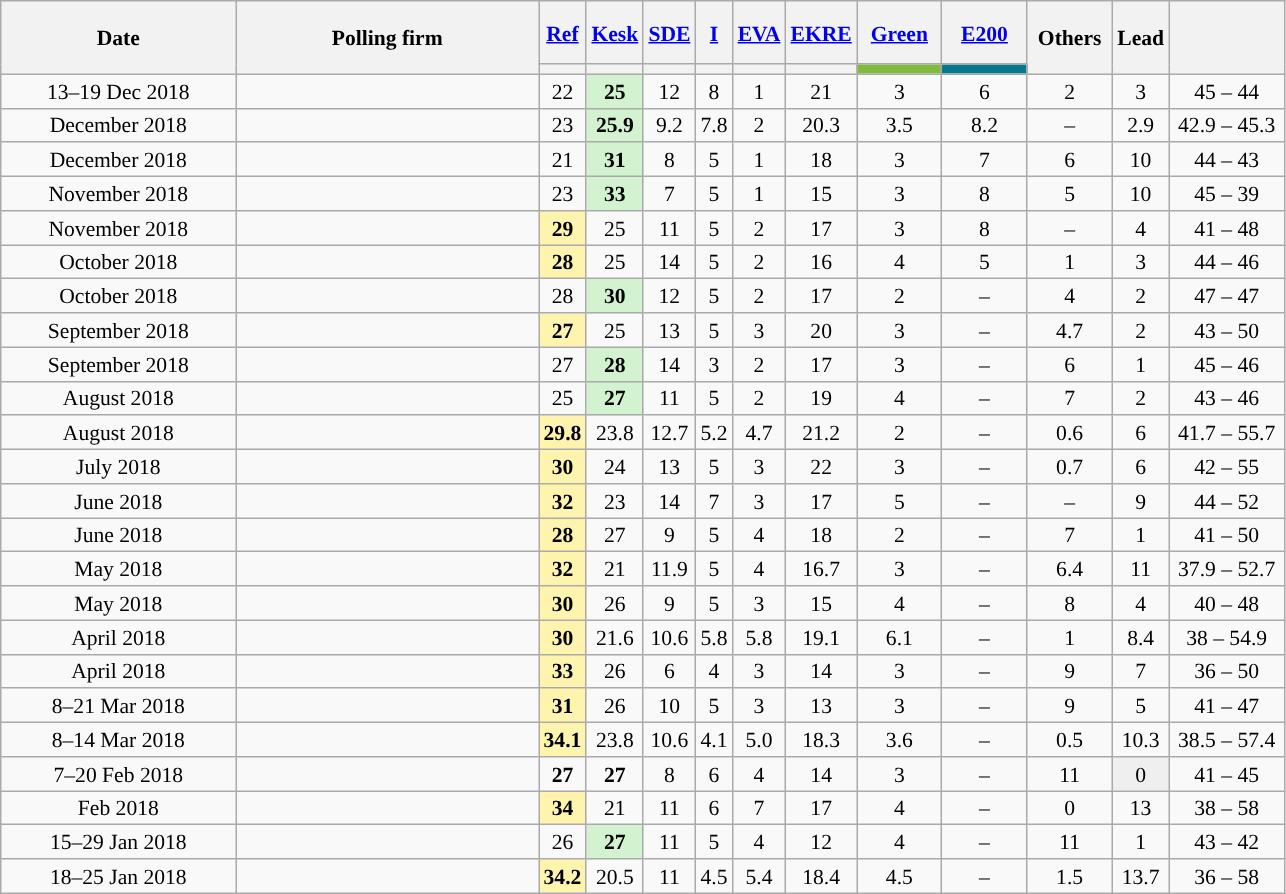<table class="wikitable" style="text-align:center; font-size:90%; line-height:16px;">
<tr style="height:42px;">
<th style="width:150px;" rowspan="2">Date</th>
<th style="width:195px;" rowspan="2">Polling firm</th>
<th><a href='#'><span>Ref</span></a></th>
<th><a href='#'><span>Kesk</span></a></th>
<th><a href='#'><span>SDE</span></a></th>
<th><a href='#'><span>I</span></a></th>
<th><a href='#'><span>EVA</span></a></th>
<th><a href='#'><span>EKRE</span></a></th>
<th><a href='#'><span>Green</span></a></th>
<th><a href='#'><span>E200</span></a></th>
<th style="width:50px;" rowspan="2">Others</th>
<th style="width:20px;" rowspan="2">Lead</th>
<th style="width:70px;" rowspan="2"></th>
</tr>
<tr>
<th style="background:"></th>
<th style="background:"></th>
<th style="background:"></th>
<th style="background:"></th>
<th style="background:"></th>
<th style="background:"></th>
<th style="background:#80BB3D; width:50px;"></th>
<th style="background:#06778D; width:50px;"></th>
</tr>
<tr>
<td>13–19 Dec 2018</td>
<td></td>
<td>22</td>
<td style="background:#D3F2D0;"><strong>25</strong></td>
<td>12</td>
<td>8</td>
<td>1</td>
<td>21</td>
<td>3</td>
<td>6</td>
<td>2</td>
<td style="background:">3</td>
<td>45 – 44</td>
</tr>
<tr>
<td>December 2018</td>
<td></td>
<td>23</td>
<td style="background:#D3F2D0;"><strong>25.9</strong></td>
<td>9.2</td>
<td>7.8</td>
<td>2</td>
<td>20.3</td>
<td>3.5</td>
<td>8.2</td>
<td>–</td>
<td style="background:">2.9</td>
<td>42.9 – 45.3</td>
</tr>
<tr>
<td>December 2018</td>
<td></td>
<td>21</td>
<td style="background:#D3F2D0;"><strong>31</strong></td>
<td>8</td>
<td>5</td>
<td>1</td>
<td>18</td>
<td>3</td>
<td>7</td>
<td>6</td>
<td style="background:">10</td>
<td>44 – 43</td>
</tr>
<tr>
<td>November 2018</td>
<td></td>
<td>23</td>
<td style="background:#D3F2D0;"><strong>33</strong></td>
<td>7</td>
<td>5</td>
<td>1</td>
<td>15</td>
<td>3</td>
<td>8</td>
<td>5</td>
<td style="background:">10</td>
<td>45 – 39</td>
</tr>
<tr>
<td>November 2018</td>
<td></td>
<td style="background:#FEF4AE"><strong>29</strong></td>
<td>25</td>
<td>11</td>
<td>5</td>
<td>2</td>
<td>17</td>
<td>3</td>
<td>8</td>
<td>–</td>
<td style="background:">4</td>
<td>41 – 48</td>
</tr>
<tr>
<td>October 2018</td>
<td></td>
<td style="background:#FEF4AE"><strong>28</strong></td>
<td>25</td>
<td>14</td>
<td>5</td>
<td>2</td>
<td>16</td>
<td>4</td>
<td>5</td>
<td>1</td>
<td style="background:">3</td>
<td>44 – 46</td>
</tr>
<tr>
<td>October 2018</td>
<td></td>
<td>28</td>
<td style="background:#D3F2D0;"><strong>30</strong></td>
<td>12</td>
<td>5</td>
<td>2</td>
<td>17</td>
<td>2</td>
<td>–</td>
<td>4</td>
<td style="background:">2</td>
<td>47 – 47</td>
</tr>
<tr>
<td>September 2018</td>
<td></td>
<td style="background:#FEF4AE"><strong>27</strong></td>
<td>25</td>
<td>13</td>
<td>5</td>
<td>3</td>
<td>20</td>
<td>3</td>
<td>–</td>
<td>4.7</td>
<td style="background:">2</td>
<td>43 – 50</td>
</tr>
<tr>
<td>September 2018</td>
<td></td>
<td>27</td>
<td style="background:#D3F2D0;"><strong>28</strong></td>
<td>14</td>
<td>3</td>
<td>2</td>
<td>17</td>
<td>3</td>
<td>–</td>
<td>6</td>
<td style="background:">1</td>
<td>45 – 46</td>
</tr>
<tr>
<td>August 2018</td>
<td></td>
<td>25</td>
<td style="background:#D3F2D0;"><strong>27</strong></td>
<td>11</td>
<td>5</td>
<td>2</td>
<td>19</td>
<td>4</td>
<td>–</td>
<td>7</td>
<td style="background:">2</td>
<td>43 – 46</td>
</tr>
<tr>
<td>August 2018</td>
<td></td>
<td style="background:#FEF4AE"><strong>29.8</strong></td>
<td>23.8</td>
<td>12.7</td>
<td>5.2</td>
<td>4.7</td>
<td>21.2</td>
<td>2</td>
<td>–</td>
<td>0.6</td>
<td style="background:">6</td>
<td>41.7 – 55.7</td>
</tr>
<tr>
<td>July 2018</td>
<td></td>
<td style="background:#FEF4AE"><strong>30</strong></td>
<td>24</td>
<td>13</td>
<td>5</td>
<td>3</td>
<td>22</td>
<td>3</td>
<td>–</td>
<td>0.7</td>
<td style="background:">6</td>
<td>42 – 55</td>
</tr>
<tr>
<td>June 2018</td>
<td></td>
<td style="background:#FEF4AE"><strong>32</strong></td>
<td>23</td>
<td>14</td>
<td>7</td>
<td>3</td>
<td>17</td>
<td>5</td>
<td>–</td>
<td>–</td>
<td style="background:">9</td>
<td>44 – 52</td>
</tr>
<tr>
<td>June 2018</td>
<td></td>
<td style="background:#FEF4AE"><strong>28</strong></td>
<td>27</td>
<td>9</td>
<td>5</td>
<td>4</td>
<td>18</td>
<td>2</td>
<td>–</td>
<td>7</td>
<td style="background:">1</td>
<td>41 – 50</td>
</tr>
<tr>
<td>May 2018</td>
<td></td>
<td style="background:#FEF4AE"><strong>32</strong></td>
<td>21</td>
<td>11.9</td>
<td>5</td>
<td>4</td>
<td>16.7</td>
<td>3</td>
<td>–</td>
<td>6.4</td>
<td style="background:">11</td>
<td>37.9 – 52.7</td>
</tr>
<tr>
<td>May 2018</td>
<td></td>
<td style="background:#FEF4AE"><strong>30</strong></td>
<td>26</td>
<td>9</td>
<td>5</td>
<td>3</td>
<td>15</td>
<td>4</td>
<td>–</td>
<td>8</td>
<td style="background:">4</td>
<td>40 – 48</td>
</tr>
<tr>
<td>April 2018</td>
<td></td>
<td style="background:#FEF4AE"><strong>30</strong></td>
<td>21.6</td>
<td>10.6</td>
<td>5.8</td>
<td>5.8</td>
<td>19.1</td>
<td>6.1</td>
<td>–</td>
<td>1</td>
<td style="background:">8.4</td>
<td>38 – 54.9</td>
</tr>
<tr>
<td>April 2018</td>
<td></td>
<td style="background:#FEF4AE"><strong>33</strong></td>
<td>26</td>
<td>6</td>
<td>4</td>
<td>3</td>
<td>14</td>
<td>3</td>
<td>–</td>
<td>9</td>
<td style="background:">7</td>
<td>36 – 50</td>
</tr>
<tr>
<td>8–21 Mar 2018</td>
<td></td>
<td style="background:#FEF4AE"><strong>31</strong></td>
<td>26</td>
<td>10</td>
<td>5</td>
<td>3</td>
<td>13</td>
<td>3</td>
<td>–</td>
<td>9</td>
<td style="background:">5</td>
<td>41 – 47</td>
</tr>
<tr>
<td>8–14 Mar 2018</td>
<td></td>
<td style="background:#FEF4AE"><strong>34.1</strong></td>
<td>23.8</td>
<td>10.6</td>
<td>4.1</td>
<td>5.0</td>
<td>18.3</td>
<td>3.6</td>
<td>–</td>
<td>0.5</td>
<td style="background:">10.3</td>
<td>38.5 – 57.4</td>
</tr>
<tr>
<td>7–20 Feb 2018</td>
<td></td>
<td><strong>27</strong></td>
<td><strong>27</strong></td>
<td>8</td>
<td>6</td>
<td>4</td>
<td>14</td>
<td>3</td>
<td>–</td>
<td>11</td>
<td style="background:#EFEFEF;">0</td>
<td>41 – 45</td>
</tr>
<tr>
<td>Feb 2018</td>
<td></td>
<td style="background:#FEF4AE"><strong>34</strong></td>
<td>21</td>
<td>11</td>
<td>6</td>
<td>7</td>
<td>17</td>
<td>4</td>
<td>–</td>
<td>0</td>
<td style="background:">13</td>
<td>38 – 58</td>
</tr>
<tr>
<td>15–29 Jan 2018</td>
<td></td>
<td>26</td>
<td style="background:#D3F2D0;"><strong>27</strong></td>
<td>11</td>
<td>5</td>
<td>4</td>
<td>12</td>
<td>4</td>
<td>–</td>
<td>11</td>
<td style="background:">1</td>
<td>43 – 42</td>
</tr>
<tr>
<td>18–25 Jan 2018</td>
<td></td>
<td style="background:#FEF4AE"><strong>34.2</strong></td>
<td>20.5</td>
<td>11</td>
<td>4.5</td>
<td>5.4</td>
<td>18.4</td>
<td>4.5</td>
<td>–</td>
<td>1.5</td>
<td style="background:">13.7</td>
<td>36 – 58</td>
</tr>
</table>
